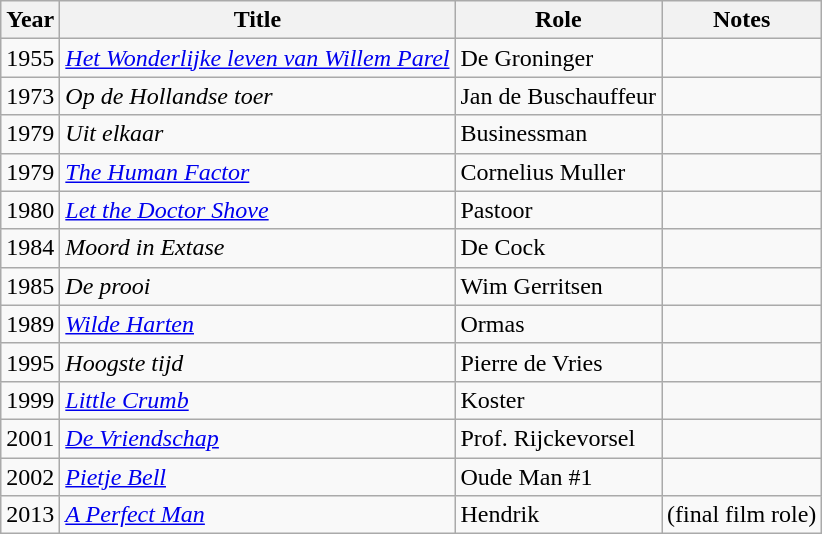<table class="wikitable">
<tr>
<th>Year</th>
<th>Title</th>
<th>Role</th>
<th>Notes</th>
</tr>
<tr>
<td>1955</td>
<td><em><a href='#'>Het Wonderlijke leven van Willem Parel</a></em></td>
<td>De Groninger</td>
<td></td>
</tr>
<tr>
<td>1973</td>
<td><em>Op de Hollandse toer</em></td>
<td>Jan de Buschauffeur</td>
<td></td>
</tr>
<tr>
<td>1979</td>
<td><em>Uit elkaar</em></td>
<td>Businessman</td>
<td></td>
</tr>
<tr>
<td>1979</td>
<td><em><a href='#'>The Human Factor</a></em></td>
<td>Cornelius Muller</td>
<td></td>
</tr>
<tr>
<td>1980</td>
<td><em><a href='#'>Let the Doctor Shove</a></em></td>
<td>Pastoor</td>
<td></td>
</tr>
<tr>
<td>1984</td>
<td><em>Moord in Extase</em></td>
<td>De Cock</td>
<td></td>
</tr>
<tr>
<td>1985</td>
<td><em>De prooi</em></td>
<td>Wim Gerritsen</td>
<td></td>
</tr>
<tr>
<td>1989</td>
<td><em><a href='#'>Wilde Harten</a></em></td>
<td>Ormas</td>
<td></td>
</tr>
<tr>
<td>1995</td>
<td><em>Hoogste tijd</em></td>
<td>Pierre de Vries</td>
<td></td>
</tr>
<tr>
<td>1999</td>
<td><em><a href='#'>Little Crumb</a></em></td>
<td>Koster</td>
<td></td>
</tr>
<tr>
<td>2001</td>
<td><em><a href='#'>De Vriendschap</a></em></td>
<td>Prof. Rijckevorsel</td>
<td></td>
</tr>
<tr>
<td>2002</td>
<td><em><a href='#'>Pietje Bell</a></em></td>
<td>Oude Man #1</td>
<td></td>
</tr>
<tr>
<td>2013</td>
<td><em><a href='#'>A Perfect Man</a></em></td>
<td>Hendrik</td>
<td>(final film role)</td>
</tr>
</table>
